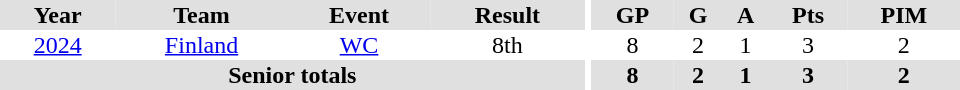<table border="0" cellpadding="1" cellspacing="0" ID="Table3" style="text-align:center; width:40em;">
<tr bgcolor="#e0e0e0">
<th>Year</th>
<th>Team</th>
<th>Event</th>
<th>Result</th>
<th rowspan="99" bgcolor="#ffffff"></th>
<th>GP</th>
<th>G</th>
<th>A</th>
<th>Pts</th>
<th>PIM</th>
</tr>
<tr>
<td><a href='#'>2024</a></td>
<td><a href='#'>Finland</a></td>
<td><a href='#'>WC</a></td>
<td>8th</td>
<td>8</td>
<td>2</td>
<td>1</td>
<td>3</td>
<td>2</td>
</tr>
<tr bgcolor="#e0e0e0">
<th colspan="4">Senior totals</th>
<th>8</th>
<th>2</th>
<th>1</th>
<th>3</th>
<th>2</th>
</tr>
</table>
